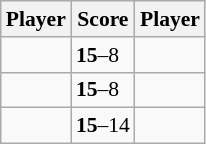<table class="wikitable " style=font-size:90%>
<tr>
<th>Player</th>
<th>Score</th>
<th>Player</th>
</tr>
<tr>
<td><strong></strong></td>
<td><strong>15</strong>–8</td>
<td></td>
</tr>
<tr>
<td><strong></strong></td>
<td><strong>15</strong>–8</td>
<td></td>
</tr>
<tr>
<td><strong></strong></td>
<td><strong>15</strong>–14</td>
<td></td>
</tr>
</table>
